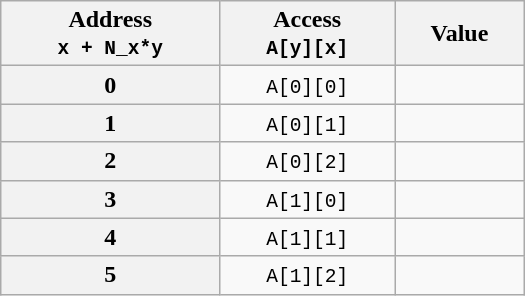<table class="wikitable" style="text-align:center; width:350px">
<tr>
<th>Address<br><code>x + N_x*y</code></th>
<th>Access<br><code>A[y][x]</code></th>
<th>Value<br></th>
</tr>
<tr>
<th>0</th>
<td><code>A[0][0]</code></td>
<td></td>
</tr>
<tr>
<th>1</th>
<td><code>A[0][1]</code></td>
<td></td>
</tr>
<tr>
<th>2</th>
<td><code>A[0][2]</code></td>
<td></td>
</tr>
<tr>
<th>3</th>
<td><code>A[1][0]</code></td>
<td></td>
</tr>
<tr>
<th>4</th>
<td><code>A[1][1]</code></td>
<td></td>
</tr>
<tr>
<th>5</th>
<td><code>A[1][2]</code></td>
<td></td>
</tr>
</table>
